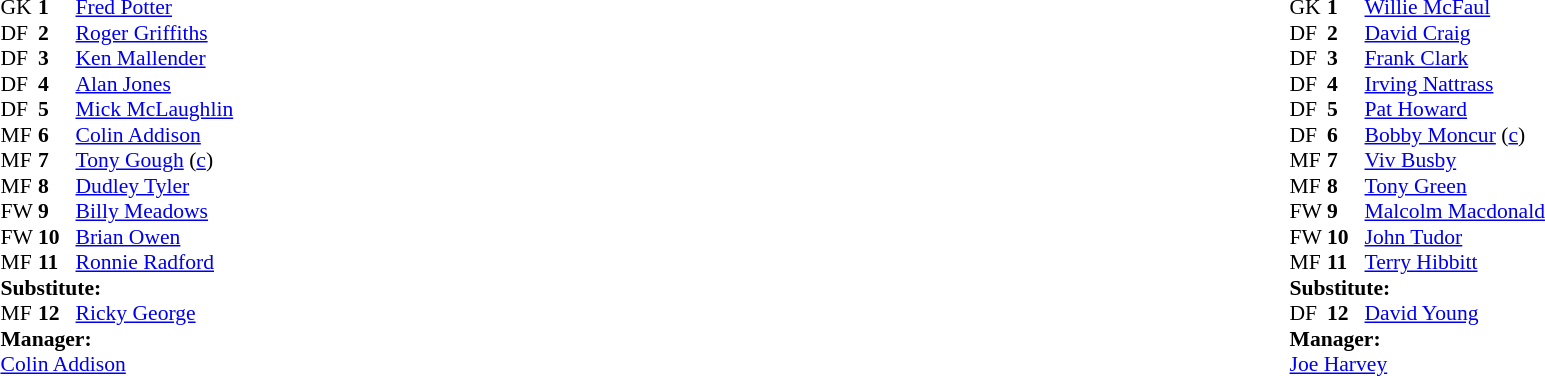<table width="100%">
<tr>
<td valign="top" width="50%"><br><table style="font-size: 90%" cellspacing="0" cellpadding="0">
<tr>
<th width="25"></th>
<th width="25"></th>
</tr>
<tr>
<td>GK</td>
<td><strong>1</strong></td>
<td> <a href='#'>Fred Potter</a></td>
</tr>
<tr>
<td>DF</td>
<td><strong>2</strong></td>
<td> <a href='#'>Roger Griffiths</a></td>
<td></td>
<td></td>
</tr>
<tr>
<td>DF</td>
<td><strong>3</strong></td>
<td> <a href='#'>Ken Mallender</a></td>
</tr>
<tr>
<td>DF</td>
<td><strong>4</strong></td>
<td> <a href='#'>Alan Jones</a></td>
</tr>
<tr>
<td>DF</td>
<td><strong>5</strong></td>
<td> <a href='#'>Mick McLaughlin</a></td>
</tr>
<tr>
<td>MF</td>
<td><strong>6</strong></td>
<td> <a href='#'>Colin Addison</a></td>
</tr>
<tr>
<td>MF</td>
<td><strong>7</strong></td>
<td> <a href='#'>Tony Gough</a> (<a href='#'>c</a>)</td>
</tr>
<tr>
<td>MF</td>
<td><strong>8</strong></td>
<td> <a href='#'>Dudley Tyler</a></td>
</tr>
<tr>
<td>FW</td>
<td><strong>9</strong></td>
<td> <a href='#'>Billy Meadows</a></td>
</tr>
<tr>
<td>FW</td>
<td><strong>10</strong></td>
<td> <a href='#'>Brian Owen</a></td>
</tr>
<tr>
<td>MF</td>
<td><strong>11</strong></td>
<td> <a href='#'>Ronnie Radford</a></td>
</tr>
<tr>
<td colspan=4><strong>Substitute:</strong></td>
</tr>
<tr>
<td>MF</td>
<td><strong>12</strong></td>
<td> <a href='#'>Ricky George</a></td>
<td></td>
<td></td>
</tr>
<tr>
<td colspan=4><strong>Manager:</strong></td>
</tr>
<tr>
<td colspan="4"> <a href='#'>Colin Addison</a></td>
</tr>
</table>
</td>
<td valign="top" width="50%"><br><table style="font-size: 90%" cellspacing="0" cellpadding="0" align=center>
<tr>
<th width="25"></th>
<th width="25"></th>
</tr>
<tr>
<td>GK</td>
<td><strong>1</strong></td>
<td> <a href='#'>Willie McFaul</a></td>
</tr>
<tr>
<td>DF</td>
<td><strong>2</strong></td>
<td> <a href='#'>David Craig</a></td>
</tr>
<tr>
<td>DF</td>
<td><strong>3</strong></td>
<td> <a href='#'>Frank Clark</a></td>
</tr>
<tr>
<td>DF</td>
<td><strong>4</strong></td>
<td> <a href='#'>Irving Nattrass</a></td>
</tr>
<tr>
<td>DF</td>
<td><strong>5</strong></td>
<td> <a href='#'>Pat Howard</a></td>
</tr>
<tr>
<td>DF</td>
<td><strong>6</strong></td>
<td> <a href='#'>Bobby Moncur</a> (<a href='#'>c</a>)</td>
</tr>
<tr>
<td>MF</td>
<td><strong>7</strong></td>
<td> <a href='#'>Viv Busby</a></td>
</tr>
<tr>
<td>MF</td>
<td><strong>8</strong></td>
<td> <a href='#'>Tony Green</a></td>
</tr>
<tr>
<td>FW</td>
<td><strong>9</strong></td>
<td> <a href='#'>Malcolm Macdonald</a></td>
</tr>
<tr>
<td>FW</td>
<td><strong>10</strong></td>
<td> <a href='#'>John Tudor</a></td>
</tr>
<tr>
<td>MF</td>
<td><strong>11</strong></td>
<td> <a href='#'>Terry Hibbitt</a></td>
</tr>
<tr>
<td colspan=4><strong>Substitute:</strong></td>
</tr>
<tr>
<td>DF</td>
<td><strong>12</strong></td>
<td> <a href='#'>David Young</a></td>
</tr>
<tr>
<td colspan=4><strong>Manager:</strong></td>
</tr>
<tr>
<td colspan="4"> <a href='#'>Joe Harvey</a></td>
</tr>
</table>
</td>
</tr>
</table>
